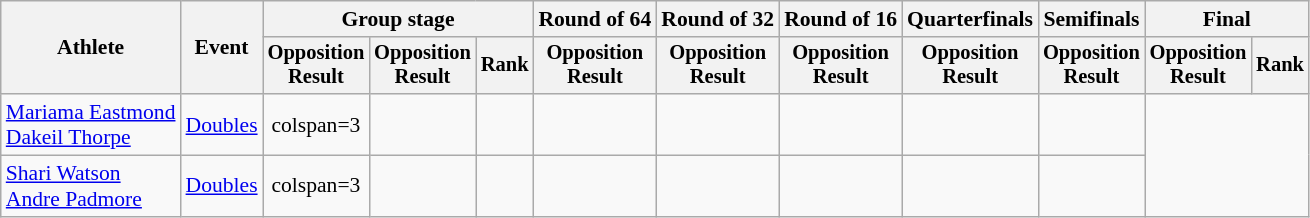<table class="wikitable" style="font-size:90%">
<tr>
<th rowspan=2>Athlete</th>
<th rowspan=2>Event</th>
<th colspan=3>Group stage</th>
<th>Round of 64</th>
<th>Round of 32</th>
<th>Round of 16</th>
<th>Quarterfinals</th>
<th>Semifinals</th>
<th colspan=2>Final</th>
</tr>
<tr style="font-size:95%">
<th>Opposition<br>Result</th>
<th>Opposition<br>Result</th>
<th>Rank</th>
<th>Opposition<br>Result</th>
<th>Opposition<br>Result</th>
<th>Opposition<br>Result</th>
<th>Opposition<br>Result</th>
<th>Opposition<br>Result</th>
<th>Opposition<br>Result</th>
<th>Rank</th>
</tr>
<tr align=center>
<td align=left><a href='#'>Mariama Eastmond</a><br><a href='#'>Dakeil Thorpe</a></td>
<td align=left><a href='#'>Doubles</a></td>
<td>colspan=3 </td>
<td></td>
<td></td>
<td></td>
<td></td>
<td></td>
<td></td>
<td></td>
</tr>
<tr align=center>
<td align=left><a href='#'>Shari Watson</a><br><a href='#'>Andre Padmore</a></td>
<td align=left><a href='#'>Doubles</a></td>
<td>colspan=3 </td>
<td></td>
<td></td>
<td></td>
<td></td>
<td></td>
<td></td>
<td></td>
</tr>
</table>
